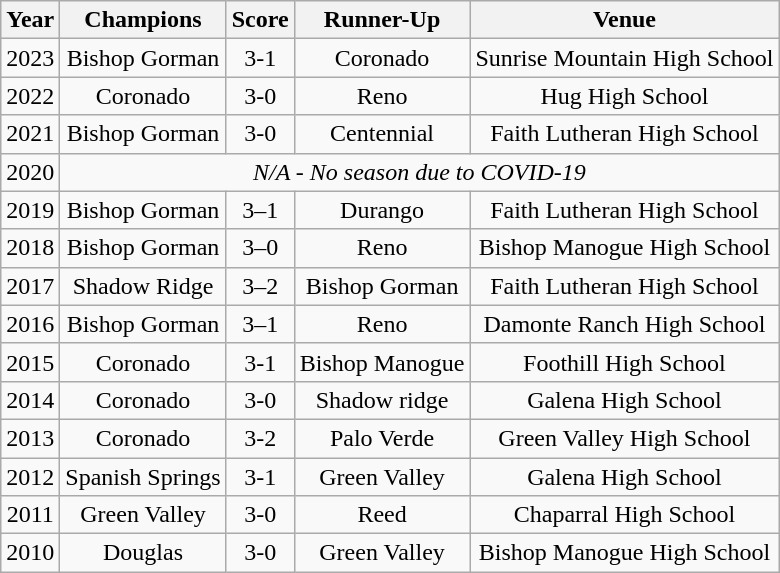<table class="wikitable" style="text-align:center">
<tr>
<th>Year</th>
<th>Champions</th>
<th>Score</th>
<th>Runner-Up</th>
<th>Venue</th>
</tr>
<tr>
<td>2023</td>
<td>Bishop Gorman</td>
<td>3-1</td>
<td>Coronado</td>
<td>Sunrise Mountain High School</td>
</tr>
<tr>
<td>2022</td>
<td>Coronado</td>
<td>3-0</td>
<td>Reno</td>
<td>Hug High School</td>
</tr>
<tr>
<td>2021</td>
<td>Bishop Gorman</td>
<td>3-0</td>
<td>Centennial</td>
<td>Faith Lutheran High School</td>
</tr>
<tr>
<td>2020</td>
<td colspan="4"><em>N/A - No season due to COVID-19</em></td>
</tr>
<tr>
<td>2019</td>
<td>Bishop Gorman</td>
<td>3–1</td>
<td>Durango</td>
<td>Faith Lutheran High School</td>
</tr>
<tr>
<td>2018</td>
<td>Bishop Gorman</td>
<td>3–0</td>
<td>Reno</td>
<td>Bishop Manogue High School</td>
</tr>
<tr>
<td>2017</td>
<td>Shadow Ridge</td>
<td>3–2</td>
<td>Bishop Gorman</td>
<td>Faith Lutheran High School</td>
</tr>
<tr>
<td>2016</td>
<td>Bishop Gorman</td>
<td>3–1</td>
<td>Reno</td>
<td>Damonte Ranch High School</td>
</tr>
<tr>
<td>2015</td>
<td>Coronado</td>
<td>3-1</td>
<td>Bishop Manogue</td>
<td>Foothill High School</td>
</tr>
<tr>
<td>2014</td>
<td>Coronado</td>
<td>3-0</td>
<td>Shadow ridge</td>
<td>Galena High School</td>
</tr>
<tr>
<td>2013</td>
<td>Coronado</td>
<td>3-2</td>
<td>Palo Verde</td>
<td>Green Valley High School</td>
</tr>
<tr>
<td>2012</td>
<td>Spanish Springs</td>
<td>3-1</td>
<td>Green Valley</td>
<td>Galena High School</td>
</tr>
<tr>
<td>2011</td>
<td>Green Valley</td>
<td>3-0</td>
<td>Reed</td>
<td>Chaparral High School</td>
</tr>
<tr>
<td>2010</td>
<td>Douglas</td>
<td>3-0</td>
<td>Green Valley</td>
<td>Bishop Manogue High School</td>
</tr>
</table>
